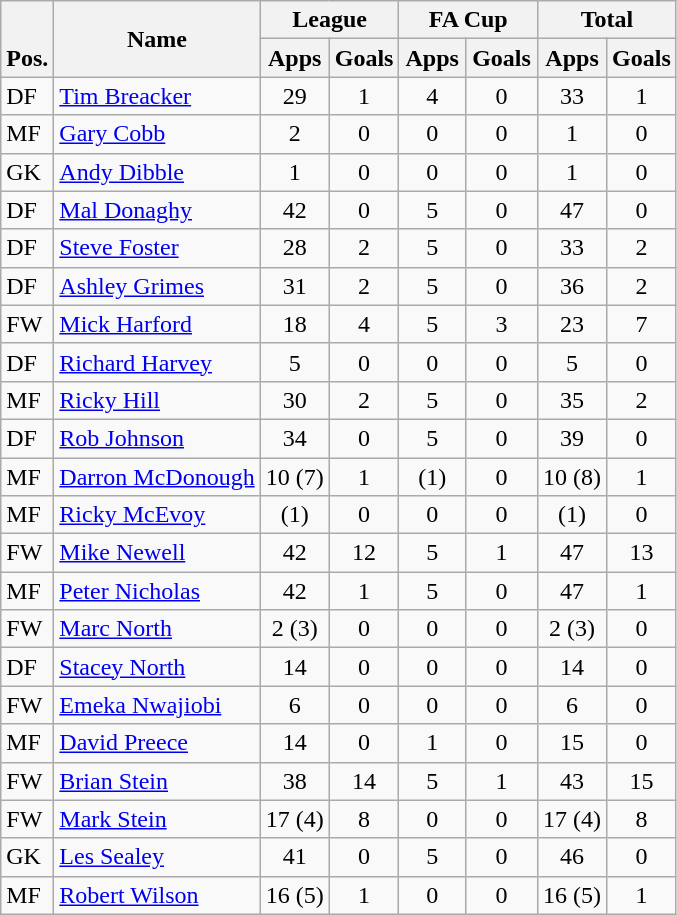<table class="wikitable" style="text-align:center">
<tr>
<th rowspan="2" valign="bottom">Pos.</th>
<th rowspan="2">Name</th>
<th colspan="2" width="85">League</th>
<th colspan="2" width="85">FA Cup</th>
<th colspan="2" width="85">Total</th>
</tr>
<tr>
<th>Apps</th>
<th>Goals</th>
<th>Apps</th>
<th>Goals</th>
<th>Apps</th>
<th>Goals</th>
</tr>
<tr>
<td align="left">DF</td>
<td align="left"> <a href='#'>Tim Breacker</a></td>
<td>29</td>
<td>1</td>
<td>4</td>
<td>0</td>
<td>33</td>
<td>1</td>
</tr>
<tr>
<td align="left">MF</td>
<td align="left"> <a href='#'>Gary Cobb</a></td>
<td>2</td>
<td>0</td>
<td>0</td>
<td>0</td>
<td>1</td>
<td>0</td>
</tr>
<tr>
<td align="left">GK</td>
<td align="left"> <a href='#'>Andy Dibble</a></td>
<td>1</td>
<td>0</td>
<td>0</td>
<td>0</td>
<td>1</td>
<td>0</td>
</tr>
<tr>
<td align="left">DF</td>
<td align="left"> <a href='#'>Mal Donaghy</a></td>
<td>42</td>
<td>0</td>
<td>5</td>
<td>0</td>
<td>47</td>
<td>0</td>
</tr>
<tr>
<td align="left">DF</td>
<td align="left"> <a href='#'>Steve Foster</a></td>
<td>28</td>
<td>2</td>
<td>5</td>
<td>0</td>
<td>33</td>
<td>2</td>
</tr>
<tr>
<td align="left">DF</td>
<td align="left"> <a href='#'>Ashley Grimes</a></td>
<td>31</td>
<td>2</td>
<td>5</td>
<td>0</td>
<td>36</td>
<td>2</td>
</tr>
<tr>
<td align="left">FW</td>
<td align="left"> <a href='#'>Mick Harford</a></td>
<td>18</td>
<td>4</td>
<td>5</td>
<td>3</td>
<td>23</td>
<td>7</td>
</tr>
<tr>
<td align="left">DF</td>
<td align="left"> <a href='#'>Richard Harvey</a></td>
<td>5</td>
<td>0</td>
<td>0</td>
<td>0</td>
<td>5</td>
<td>0</td>
</tr>
<tr>
<td align="left">MF</td>
<td align="left"> <a href='#'>Ricky Hill</a></td>
<td>30</td>
<td>2</td>
<td>5</td>
<td>0</td>
<td>35</td>
<td>2</td>
</tr>
<tr>
<td align="left">DF</td>
<td align="left"> <a href='#'>Rob Johnson</a></td>
<td>34</td>
<td>0</td>
<td>5</td>
<td>0</td>
<td>39</td>
<td>0</td>
</tr>
<tr>
<td align="left">MF</td>
<td align="left"> <a href='#'>Darron McDonough</a></td>
<td>10 (7)</td>
<td>1</td>
<td>(1)</td>
<td>0</td>
<td>10 (8)</td>
<td>1</td>
</tr>
<tr>
<td align="left">MF</td>
<td align="left"> <a href='#'>Ricky McEvoy</a></td>
<td>(1)</td>
<td>0</td>
<td>0</td>
<td>0</td>
<td>(1)</td>
<td>0</td>
</tr>
<tr>
<td align="left">FW</td>
<td align="left"> <a href='#'>Mike Newell</a></td>
<td>42</td>
<td>12</td>
<td>5</td>
<td>1</td>
<td>47</td>
<td>13</td>
</tr>
<tr>
<td align="left">MF</td>
<td align="left"> <a href='#'>Peter Nicholas</a></td>
<td>42</td>
<td>1</td>
<td>5</td>
<td>0</td>
<td>47</td>
<td>1</td>
</tr>
<tr>
<td align="left">FW</td>
<td align="left"> <a href='#'>Marc North</a></td>
<td>2 (3)</td>
<td>0</td>
<td>0</td>
<td>0</td>
<td>2 (3)</td>
<td>0</td>
</tr>
<tr>
<td align="left">DF</td>
<td align="left"> <a href='#'>Stacey North</a></td>
<td>14</td>
<td>0</td>
<td>0</td>
<td>0</td>
<td>14</td>
<td>0</td>
</tr>
<tr>
<td align="left">FW</td>
<td align="left"> <a href='#'>Emeka Nwajiobi</a></td>
<td>6</td>
<td>0</td>
<td>0</td>
<td>0</td>
<td>6</td>
<td>0</td>
</tr>
<tr>
<td align="left">MF</td>
<td align="left"> <a href='#'>David Preece</a></td>
<td>14</td>
<td>0</td>
<td>1</td>
<td>0</td>
<td>15</td>
<td>0</td>
</tr>
<tr>
<td align="left">FW</td>
<td align="left"> <a href='#'>Brian Stein</a></td>
<td>38</td>
<td>14</td>
<td>5</td>
<td>1</td>
<td>43</td>
<td>15</td>
</tr>
<tr>
<td align="left">FW</td>
<td align="left"> <a href='#'>Mark Stein</a></td>
<td>17 (4)</td>
<td>8</td>
<td>0</td>
<td>0</td>
<td>17 (4)</td>
<td>8</td>
</tr>
<tr>
<td align="left">GK</td>
<td align="left"> <a href='#'>Les Sealey</a></td>
<td>41</td>
<td>0</td>
<td>5</td>
<td>0</td>
<td>46</td>
<td>0</td>
</tr>
<tr>
<td align="left">MF</td>
<td align="left"> <a href='#'>Robert Wilson</a></td>
<td>16 (5)</td>
<td>1</td>
<td>0</td>
<td>0</td>
<td>16 (5)</td>
<td>1</td>
</tr>
</table>
